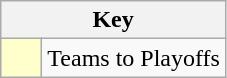<table class="wikitable" style="text-align: center;">
<tr>
<th colspan=2>Key</th>
</tr>
<tr>
<td style="background:#ffffcc; width:20px;"></td>
<td align=left>Teams to Playoffs</td>
</tr>
</table>
